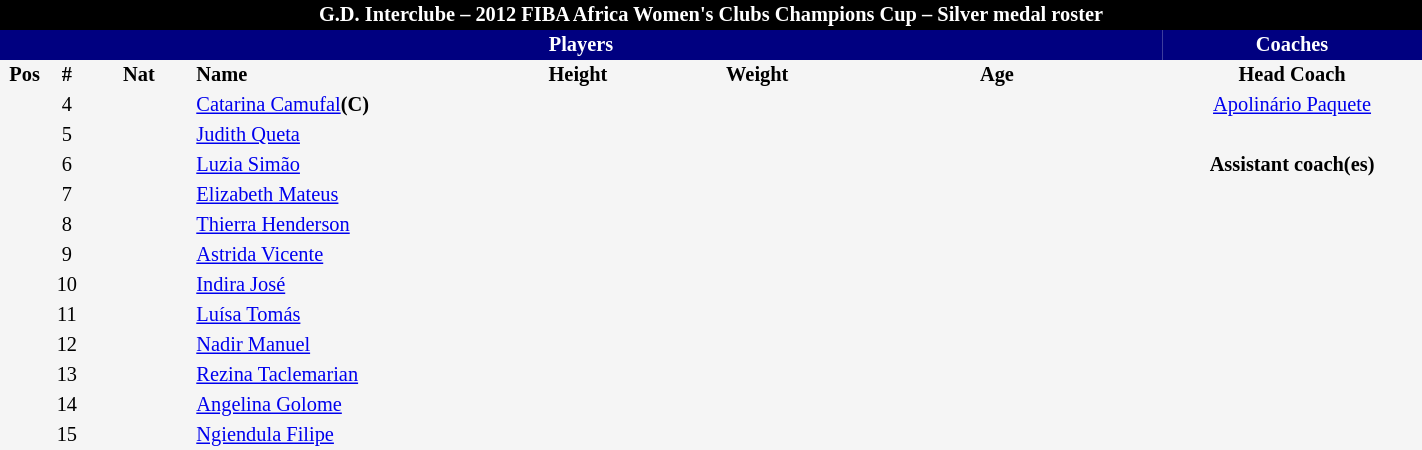<table border=0 cellpadding=2 cellspacing=0  |- bgcolor=#f5f5f5 style="text-align:center; font-size:85%;" width=75%>
<tr>
<td colspan="8" style="background: black; color: white"><strong>G.D. Interclube – 2012 FIBA Africa Women's Clubs Champions Cup – Silver medal roster</strong></td>
</tr>
<tr>
<td colspan="7" style="background: #000080; color: white"><strong>Players</strong></td>
<td style="background: #000080; color: white"><strong>Coaches</strong></td>
</tr>
<tr style="background=#f5f5f5; color: black">
<th width=5px>Pos</th>
<th width=5px>#</th>
<th width=50px>Nat</th>
<th width=135px align=left>Name</th>
<th width=100px>Height</th>
<th width=70px>Weight</th>
<th width=160px>Age</th>
<th width=125px>Head Coach</th>
</tr>
<tr>
<td></td>
<td>4</td>
<td></td>
<td align=left><a href='#'>Catarina Camufal</a><strong>(C)</strong></td>
<td><span></span></td>
<td><span></span></td>
<td><span></span></td>
<td> <a href='#'>Apolinário Paquete</a></td>
</tr>
<tr>
<td></td>
<td>5</td>
<td></td>
<td align=left><a href='#'>Judith Queta</a></td>
<td><span></span></td>
<td></td>
<td><span></span></td>
</tr>
<tr>
<td></td>
<td>6</td>
<td></td>
<td align=left><a href='#'>Luzia Simão</a></td>
<td><span></span></td>
<td></td>
<td><span></span></td>
<td><strong>Assistant coach(es)</strong></td>
</tr>
<tr>
<td></td>
<td>7</td>
<td></td>
<td align=left><a href='#'>Elizabeth Mateus</a></td>
<td></td>
<td></td>
<td><span></span></td>
<td></td>
</tr>
<tr>
<td></td>
<td>8</td>
<td></td>
<td align=left><a href='#'>Thierra Henderson</a></td>
<td><span></span></td>
<td></td>
<td><span></span></td>
</tr>
<tr>
<td></td>
<td>9</td>
<td></td>
<td align=left><a href='#'>Astrida Vicente</a></td>
<td><span></span></td>
<td><span></span></td>
<td><span></span></td>
</tr>
<tr>
<td></td>
<td>10</td>
<td></td>
<td align=left><a href='#'>Indira José</a></td>
<td><span></span></td>
<td></td>
<td><span></span></td>
</tr>
<tr>
<td></td>
<td>11</td>
<td></td>
<td align=left><a href='#'>Luísa Tomás</a></td>
<td><span></span></td>
<td><span></span></td>
<td><span></span></td>
</tr>
<tr>
<td></td>
<td>12</td>
<td></td>
<td align=left><a href='#'>Nadir Manuel</a></td>
<td><span></span></td>
<td><span></span></td>
<td><span></span></td>
</tr>
<tr>
<td></td>
<td>13</td>
<td></td>
<td align=left><a href='#'>Rezina Taclemarian</a></td>
<td><span></span></td>
<td></td>
<td><span></span></td>
</tr>
<tr>
<td></td>
<td>14</td>
<td></td>
<td align=left><a href='#'>Angelina Golome</a></td>
<td><span></span></td>
<td></td>
<td><span></span></td>
</tr>
<tr>
<td></td>
<td>15</td>
<td></td>
<td align=left><a href='#'>Ngiendula Filipe</a></td>
<td><span></span></td>
<td><span></span></td>
<td><span></span></td>
</tr>
</table>
